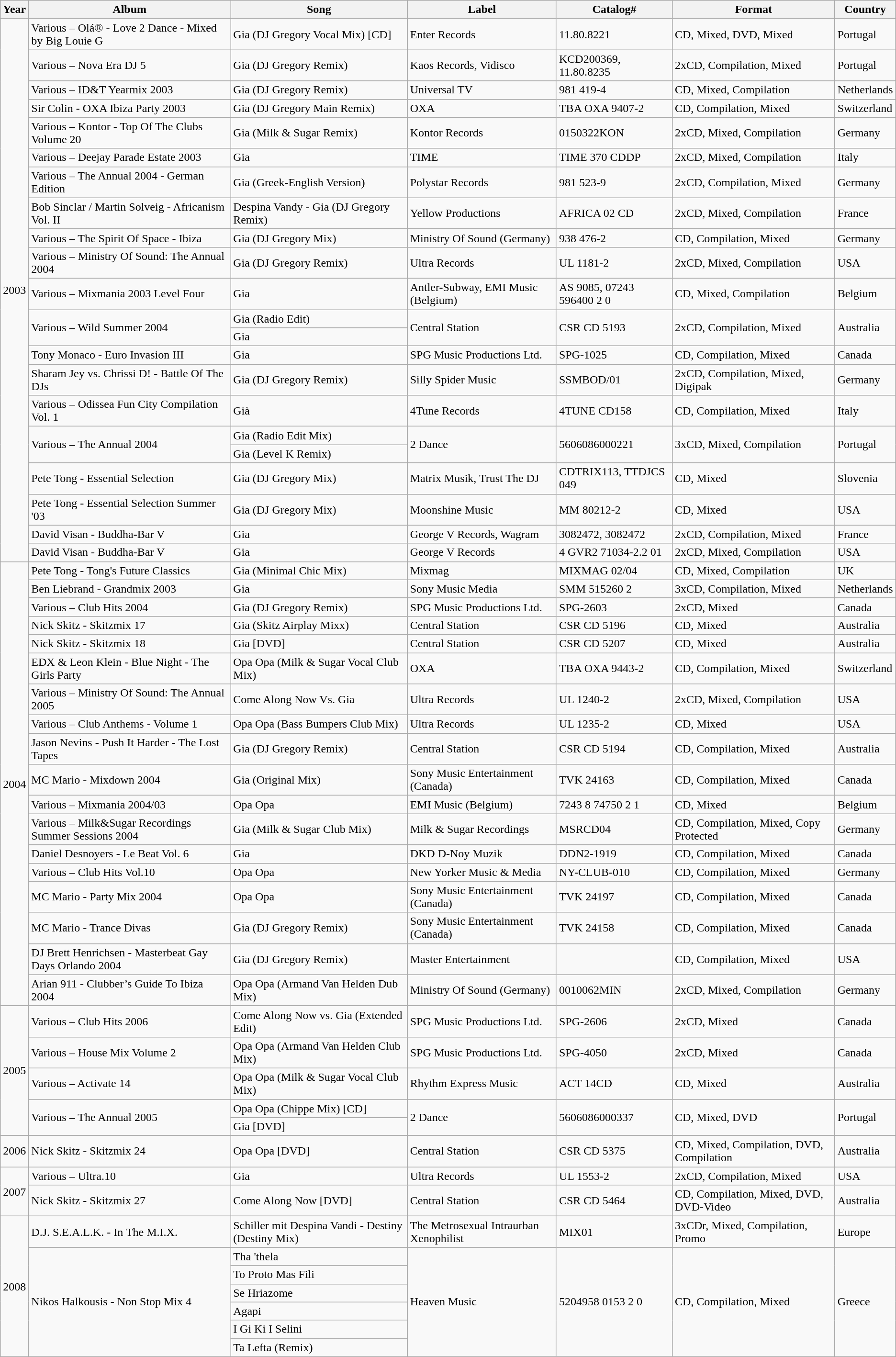<table class="wikitable">
<tr>
<th>Year</th>
<th>Album</th>
<th>Song</th>
<th>Label</th>
<th>Catalog#</th>
<th>Format</th>
<th>Country</th>
</tr>
<tr>
<td rowspan="22">2003</td>
<td>Various – Olá® - Love 2 Dance - Mixed by Big Louie G</td>
<td>Gia (DJ Gregory Vocal Mix) [CD]</td>
<td>Enter Records</td>
<td>11.80.8221</td>
<td>CD, Mixed, DVD, Mixed</td>
<td>Portugal</td>
</tr>
<tr>
<td>Various – Nova Era DJ 5</td>
<td>Gia (DJ Gregory Remix)</td>
<td>Kaos Records, Vidisco</td>
<td>KCD200369, 11.80.8235</td>
<td>2xCD, Compilation, Mixed</td>
<td>Portugal</td>
</tr>
<tr>
<td>Various – ID&T Yearmix 2003</td>
<td>Gia (DJ Gregory Remix)</td>
<td>Universal TV</td>
<td>981 419-4</td>
<td>CD, Mixed, Compilation</td>
<td>Netherlands</td>
</tr>
<tr>
<td>Sir Colin - OXA Ibiza Party 2003</td>
<td>Gia (DJ Gregory Main Remix)</td>
<td>OXA</td>
<td>TBA OXA 9407-2</td>
<td>CD, Compilation, Mixed</td>
<td>Switzerland</td>
</tr>
<tr>
<td>Various – Kontor - Top Of The Clubs Volume 20</td>
<td>Gia (Milk & Sugar Remix)</td>
<td>Kontor Records</td>
<td>0150322KON</td>
<td>2xCD, Mixed, Compilation</td>
<td>Germany</td>
</tr>
<tr>
<td>Various – Deejay Parade Estate 2003</td>
<td>Gia</td>
<td>TIME</td>
<td>TIME 370 CDDP</td>
<td>2xCD, Mixed, Compilation</td>
<td>Italy</td>
</tr>
<tr>
<td>Various – The Annual 2004 - German Edition</td>
<td>Gia (Greek-English Version)</td>
<td>Polystar Records</td>
<td>981 523-9</td>
<td>2xCD, Compilation, Mixed</td>
<td>Germany</td>
</tr>
<tr>
<td>Bob Sinclar / Martin Solveig - Africanism Vol. II</td>
<td>Despina Vandy - Gia (DJ Gregory Remix)</td>
<td>Yellow Productions</td>
<td>AFRICA 02 CD</td>
<td>2xCD, Mixed, Compilation</td>
<td>France</td>
</tr>
<tr>
<td>Various – The Spirit Of Space - Ibiza</td>
<td>Gia (DJ Gregory Mix)</td>
<td>Ministry Of Sound (Germany)</td>
<td>938 476-2</td>
<td>CD, Compilation, Mixed</td>
<td>Germany</td>
</tr>
<tr>
<td>Various – Ministry Of Sound: The Annual 2004</td>
<td>Gia (DJ Gregory Remix)</td>
<td>Ultra Records</td>
<td>UL 1181-2</td>
<td>2xCD, Mixed, Compilation</td>
<td>USA</td>
</tr>
<tr>
<td>Various – Mixmania 2003 Level Four</td>
<td>Gia</td>
<td>Antler-Subway, EMI Music (Belgium)</td>
<td>AS 9085, 07243 596400 2 0</td>
<td>CD, Mixed, Compilation</td>
<td>Belgium</td>
</tr>
<tr>
<td rowspan="2">Various – Wild Summer 2004</td>
<td>Gia (Radio Edit)</td>
<td rowspan="2">Central Station</td>
<td rowspan="2">CSR CD 5193</td>
<td rowspan="2">2xCD, Compilation, Mixed</td>
<td rowspan="2">Australia</td>
</tr>
<tr>
<td>Gia</td>
</tr>
<tr>
<td>Tony Monaco - Euro Invasion III</td>
<td>Gia</td>
<td>SPG Music Productions Ltd.</td>
<td>SPG-1025</td>
<td>CD, Compilation, Mixed</td>
<td>Canada</td>
</tr>
<tr>
<td>Sharam Jey vs. Chrissi D! - Battle Of The DJs</td>
<td>Gia (DJ Gregory Remix)</td>
<td>Silly Spider Music</td>
<td>SSMBOD/01</td>
<td>2xCD, Compilation, Mixed, Digipak</td>
<td>Germany</td>
</tr>
<tr>
<td>Various – Odissea Fun City Compilation Vol. 1</td>
<td>Già</td>
<td>4Tune Records</td>
<td>4TUNE CD158</td>
<td>CD, Compilation, Mixed</td>
<td>Italy</td>
</tr>
<tr>
<td rowspan="2">Various – The Annual 2004</td>
<td>Gia (Radio Edit Mix)</td>
<td rowspan="2">2 Dance</td>
<td rowspan="2">5606086000221</td>
<td rowspan="2">3xCD, Mixed, Compilation</td>
<td rowspan="2">Portugal</td>
</tr>
<tr>
<td>Gia (Level K Remix)</td>
</tr>
<tr>
<td>Pete Tong - Essential Selection</td>
<td>Gia (DJ Gregory Mix)</td>
<td>Matrix Musik, Trust The DJ</td>
<td>CDTRIX113, TTDJCS 049</td>
<td>CD, Mixed</td>
<td>Slovenia</td>
</tr>
<tr>
<td>Pete Tong - Essential Selection Summer '03</td>
<td>Gia (DJ Gregory Mix)</td>
<td>Moonshine Music</td>
<td>MM 80212-2</td>
<td>CD, Mixed</td>
<td>USA</td>
</tr>
<tr>
<td>David Visan - Buddha-Bar V</td>
<td>Gia</td>
<td>George V Records, Wagram</td>
<td>3082472, 3082472</td>
<td>2xCD, Compilation, Mixed</td>
<td>France</td>
</tr>
<tr>
<td>David Visan - Buddha-Bar V</td>
<td>Gia</td>
<td>George V Records</td>
<td>4 GVR2 71034-2.2 01</td>
<td>2xCD, Mixed, Compilation</td>
<td>USA</td>
</tr>
<tr>
<td rowspan="18">2004</td>
<td>Pete Tong - Tong's Future Classics</td>
<td>Gia (Minimal Chic Mix)</td>
<td>Mixmag</td>
<td>MIXMAG 02/04</td>
<td>CD, Mixed, Compilation</td>
<td>UK</td>
</tr>
<tr>
<td>Ben Liebrand - Grandmix 2003</td>
<td>Gia</td>
<td>Sony Music Media</td>
<td>SMM 515260 2</td>
<td>3xCD, Compilation, Mixed</td>
<td>Netherlands</td>
</tr>
<tr>
<td>Various – Club Hits 2004</td>
<td>Gia (DJ Gregory Remix)</td>
<td>SPG Music Productions Ltd.</td>
<td>SPG-2603</td>
<td>2xCD, Mixed</td>
<td>Canada</td>
</tr>
<tr>
<td>Nick Skitz - Skitzmix 17</td>
<td>Gia (Skitz Airplay Mixx)</td>
<td>Central Station</td>
<td>CSR CD 5196</td>
<td>CD, Mixed</td>
<td>Australia</td>
</tr>
<tr>
<td>Nick Skitz - Skitzmix 18</td>
<td>Gia [DVD]</td>
<td>Central Station</td>
<td>CSR CD 5207</td>
<td>CD, Mixed</td>
<td>Australia</td>
</tr>
<tr>
<td>EDX & Leon Klein - Blue Night - The Girls Party</td>
<td>Opa Opa (Milk & Sugar Vocal Club Mix)</td>
<td>OXA</td>
<td>TBA OXA 9443-2</td>
<td>CD, Compilation, Mixed</td>
<td>Switzerland</td>
</tr>
<tr>
<td>Various – Ministry Of Sound: The Annual 2005</td>
<td>Come Along Now Vs. Gia</td>
<td>Ultra Records</td>
<td>UL 1240-2</td>
<td>2xCD, Mixed, Compilation</td>
<td>USA</td>
</tr>
<tr>
<td>Various – Club Anthems - Volume 1</td>
<td>Opa Opa (Bass Bumpers Club Mix)</td>
<td>Ultra Records</td>
<td>UL 1235-2</td>
<td>CD, Mixed</td>
<td>USA</td>
</tr>
<tr>
<td>Jason Nevins - Push It Harder - The Lost Tapes</td>
<td>Gia (DJ Gregory Remix)</td>
<td>Central Station</td>
<td>CSR CD 5194</td>
<td>CD, Compilation, Mixed</td>
<td>Australia</td>
</tr>
<tr>
<td>MC Mario - Mixdown 2004</td>
<td>Gia (Original Mix)</td>
<td>Sony Music Entertainment (Canada)</td>
<td>TVK 24163</td>
<td>CD, Compilation, Mixed</td>
<td>Canada</td>
</tr>
<tr>
<td>Various – Mixmania 2004/03</td>
<td>Opa Opa</td>
<td>EMI Music (Belgium)</td>
<td>7243 8 74750 2 1</td>
<td>CD, Mixed</td>
<td>Belgium</td>
</tr>
<tr>
<td>Various – Milk&Sugar Recordings Summer Sessions 2004</td>
<td>Gia (Milk & Sugar Club Mix)</td>
<td>Milk & Sugar Recordings</td>
<td>MSRCD04</td>
<td>CD, Compilation, Mixed, Copy Protected</td>
<td>Germany</td>
</tr>
<tr>
<td>Daniel Desnoyers - Le Beat Vol. 6</td>
<td>Gia</td>
<td>DKD D-Noy Muzik</td>
<td>DDN2-1919</td>
<td>CD, Compilation, Mixed</td>
<td>Canada</td>
</tr>
<tr>
<td>Various – Club Hits Vol.10</td>
<td>Opa Opa</td>
<td>New Yorker Music & Media</td>
<td>NY-CLUB-010</td>
<td>CD, Compilation, Mixed</td>
<td>Germany</td>
</tr>
<tr>
<td>MC Mario - Party Mix 2004</td>
<td>Opa Opa</td>
<td>Sony Music Entertainment (Canada)</td>
<td>TVK 24197</td>
<td>CD, Compilation, Mixed</td>
<td>Canada</td>
</tr>
<tr>
<td>MC Mario - Trance Divas</td>
<td>Gia (DJ Gregory Remix)</td>
<td>Sony Music Entertainment (Canada)</td>
<td>TVK 24158</td>
<td>CD, Compilation, Mixed</td>
<td>Canada</td>
</tr>
<tr>
<td>DJ Brett Henrichsen - Masterbeat Gay Days Orlando 2004</td>
<td>Gia (DJ Gregory Remix)</td>
<td>Master Entertainment</td>
<td></td>
<td>CD, Compilation, Mixed</td>
<td>USA</td>
</tr>
<tr>
<td>Arian 911 - Clubber’s Guide To Ibiza 2004</td>
<td>Opa Opa (Armand Van Helden Dub Mix)</td>
<td>Ministry Of Sound (Germany)</td>
<td>0010062MIN</td>
<td>2xCD, Mixed, Compilation</td>
<td>Germany</td>
</tr>
<tr>
<td rowspan="5">2005</td>
<td>Various – Club Hits 2006</td>
<td>Come Along Now vs. Gia (Extended Edit)</td>
<td>SPG Music Productions Ltd.</td>
<td>SPG-2606</td>
<td>2xCD, Mixed</td>
<td>Canada</td>
</tr>
<tr>
<td>Various – House Mix Volume 2</td>
<td>Opa Opa (Armand Van Helden Club Mix)</td>
<td>SPG Music Productions Ltd.</td>
<td>SPG-4050</td>
<td>2xCD, Mixed</td>
<td>Canada</td>
</tr>
<tr>
<td>Various – Activate 14</td>
<td>Opa Opa (Milk & Sugar Vocal Club Mix)</td>
<td>Rhythm Express Music</td>
<td>ACT 14CD</td>
<td>CD, Mixed</td>
<td>Australia</td>
</tr>
<tr>
<td rowspan="2">Various – The Annual 2005</td>
<td>Opa Opa (Chippe Mix) [CD]</td>
<td rowspan="2">2 Dance</td>
<td rowspan="2">5606086000337</td>
<td rowspan="2">CD, Mixed, DVD</td>
<td rowspan="2">Portugal</td>
</tr>
<tr>
<td>Gia [DVD]</td>
</tr>
<tr>
<td>2006</td>
<td>Nick Skitz - Skitzmix 24</td>
<td>Opa Opa [DVD]</td>
<td>Central Station</td>
<td>CSR CD 5375</td>
<td>CD, Mixed, Compilation, DVD, Compilation</td>
<td>Australia</td>
</tr>
<tr>
<td rowspan="2">2007</td>
<td>Various – Ultra.10</td>
<td>Gia</td>
<td>Ultra Records</td>
<td>UL 1553-2</td>
<td>2xCD, Compilation, Mixed</td>
<td>USA</td>
</tr>
<tr>
<td>Nick Skitz - Skitzmix 27</td>
<td>Come Along Now [DVD]</td>
<td>Central Station</td>
<td>CSR CD 5464</td>
<td>CD, Compilation, Mixed, DVD, DVD-Video</td>
<td>Australia</td>
</tr>
<tr>
<td rowspan="7">2008</td>
<td>D.J. S.E.A.L.K. - In The M.I.X.</td>
<td>Schiller mit Despina Vandi - Destiny (Destiny Mix)</td>
<td>The Metrosexual Intraurban Xenophilist</td>
<td>MIX01</td>
<td>3xCDr, Mixed, Compilation, Promo</td>
<td>Europe</td>
</tr>
<tr>
<td rowspan="6">Nikos Halkousis - Non Stop Mix 4</td>
<td>Tha 'thela</td>
<td rowspan="6">Heaven Music</td>
<td rowspan="6">5204958 0153 2 0</td>
<td rowspan="6">CD, Compilation, Mixed</td>
<td rowspan="6">Greece</td>
</tr>
<tr>
<td>To Proto Mas Fili</td>
</tr>
<tr>
<td>Se Hriazome</td>
</tr>
<tr>
<td>Agapi</td>
</tr>
<tr>
<td>I Gi Ki I Selini</td>
</tr>
<tr>
<td>Ta Lefta (Remix)</td>
</tr>
</table>
